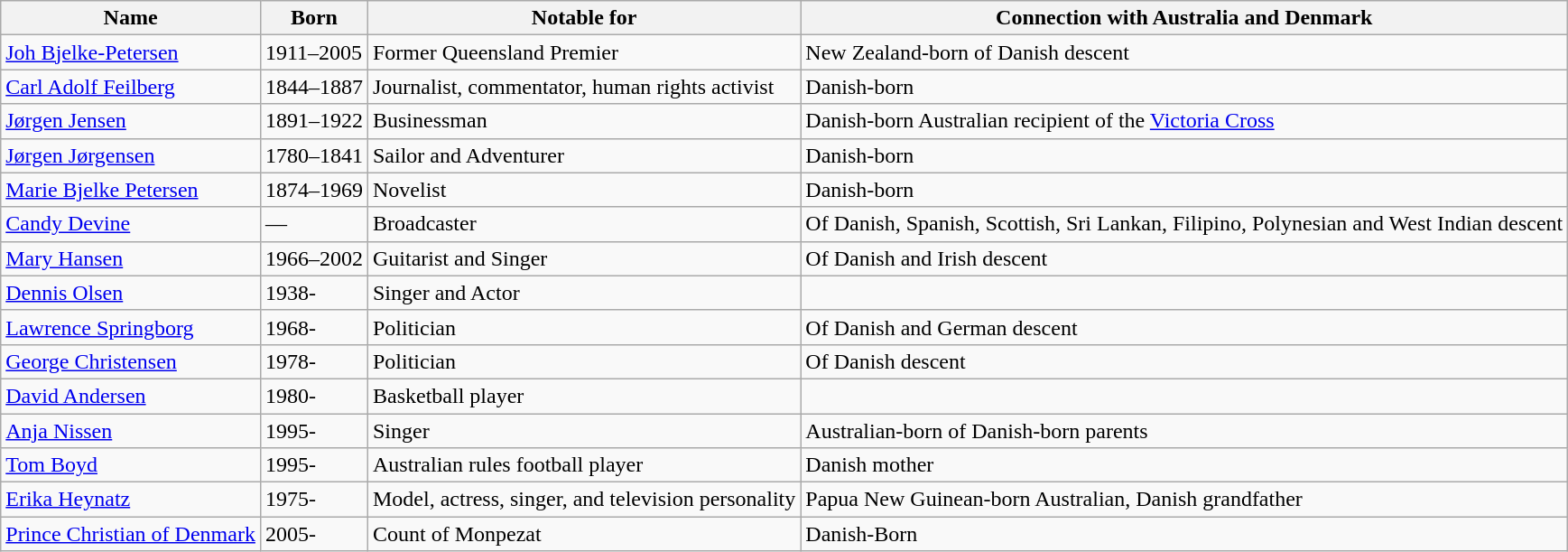<table class="wikitable sortable">
<tr>
<th>Name</th>
<th>Born</th>
<th>Notable for</th>
<th>Connection with Australia and Denmark</th>
</tr>
<tr>
<td><a href='#'>Joh Bjelke-Petersen</a></td>
<td>1911–2005</td>
<td>Former Queensland Premier</td>
<td>New Zealand-born of Danish descent</td>
</tr>
<tr>
<td><a href='#'>Carl Adolf Feilberg</a></td>
<td>1844–1887</td>
<td>Journalist, commentator, human rights activist</td>
<td>Danish-born</td>
</tr>
<tr>
<td><a href='#'>Jørgen Jensen</a></td>
<td>1891–1922</td>
<td>Businessman</td>
<td>Danish-born Australian recipient of the <a href='#'>Victoria Cross</a></td>
</tr>
<tr>
<td><a href='#'>Jørgen Jørgensen</a></td>
<td>1780–1841</td>
<td>Sailor and Adventurer</td>
<td>Danish-born</td>
</tr>
<tr>
<td><a href='#'>Marie Bjelke Petersen</a></td>
<td>1874–1969</td>
<td>Novelist</td>
<td>Danish-born</td>
</tr>
<tr>
<td><a href='#'>Candy Devine</a></td>
<td>—</td>
<td>Broadcaster</td>
<td>Of Danish, Spanish, Scottish, Sri Lankan, Filipino, Polynesian and West Indian descent</td>
</tr>
<tr>
<td><a href='#'>Mary Hansen</a></td>
<td>1966–2002</td>
<td>Guitarist and Singer</td>
<td>Of Danish and Irish descent</td>
</tr>
<tr>
<td><a href='#'>Dennis Olsen</a></td>
<td>1938-</td>
<td>Singer and Actor</td>
<td></td>
</tr>
<tr>
<td><a href='#'>Lawrence Springborg</a></td>
<td>1968-</td>
<td>Politician</td>
<td>Of Danish and German descent</td>
</tr>
<tr>
<td><a href='#'>George Christensen</a></td>
<td>1978-</td>
<td>Politician</td>
<td>Of Danish descent</td>
</tr>
<tr>
<td><a href='#'>David Andersen</a></td>
<td>1980-</td>
<td>Basketball player</td>
<td></td>
</tr>
<tr>
<td><a href='#'>Anja Nissen</a></td>
<td>1995-</td>
<td>Singer</td>
<td>Australian-born of Danish-born parents</td>
</tr>
<tr>
<td><a href='#'>Tom Boyd</a></td>
<td>1995-</td>
<td>Australian rules football player</td>
<td>Danish mother</td>
</tr>
<tr>
<td><a href='#'>Erika Heynatz</a></td>
<td>1975-</td>
<td>Model, actress, singer, and television personality</td>
<td>Papua New Guinean-born Australian, Danish grandfather</td>
</tr>
<tr>
<td><a href='#'>Prince Christian of Denmark</a></td>
<td>2005-</td>
<td>Count of Monpezat</td>
<td>Danish-Born</td>
</tr>
</table>
